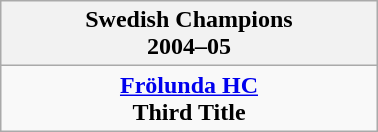<table class="wikitable" style="text-align: center; margin: 0 auto; width: 20%">
<tr>
<th>Swedish Champions<br>2004–05</th>
</tr>
<tr>
<td><strong><a href='#'>Frölunda HC</a></strong><br><strong>Third Title</strong></td>
</tr>
</table>
